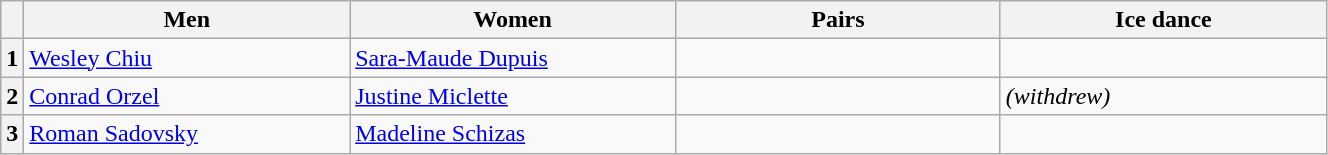<table class="wikitable unsortable" style="text-align:left; width:70%">
<tr>
<th scope="col"></th>
<th scope="col" style="width:25%">Men</th>
<th scope="col" style="width:25%">Women</th>
<th scope="col" style="width:25%">Pairs</th>
<th scope="col" style="width:25%">Ice dance</th>
</tr>
<tr>
<th scope="row">1</th>
<td><a href='#'>Wesley Chiu</a></td>
<td><a href='#'>Sara-Maude Dupuis</a></td>
<td></td>
<td></td>
</tr>
<tr>
<th scope="row">2</th>
<td><a href='#'>Conrad Orzel</a></td>
<td><a href='#'>Justine Miclette</a></td>
<td></td>
<td><s></s> <em>(withdrew)</em></td>
</tr>
<tr>
<th scope="row">3</th>
<td><a href='#'>Roman Sadovsky</a></td>
<td><a href='#'>Madeline Schizas</a></td>
<td></td>
<td></td>
</tr>
</table>
